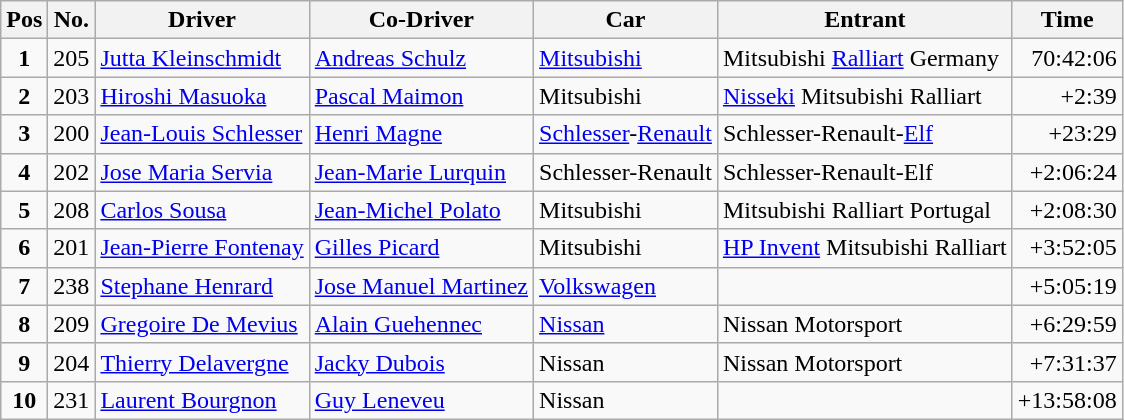<table class="wikitable">
<tr>
<th>Pos</th>
<th>No.</th>
<th>Driver</th>
<th>Co-Driver</th>
<th>Car</th>
<th>Entrant</th>
<th>Time</th>
</tr>
<tr>
<td align=center><strong>1</strong></td>
<td>205</td>
<td> <a href='#'>Jutta Kleinschmidt</a></td>
<td> <a href='#'>Andreas Schulz</a></td>
<td><a href='#'>Mitsubishi</a></td>
<td>Mitsubishi <a href='#'>Ralliart</a> Germany</td>
<td align="right">70:42:06</td>
</tr>
<tr>
<td align=center><strong>2</strong></td>
<td>203</td>
<td> <a href='#'>Hiroshi Masuoka</a></td>
<td> <a href='#'>Pascal Maimon</a></td>
<td>Mitsubishi</td>
<td><a href='#'>Nisseki</a> Mitsubishi Ralliart</td>
<td align="right">+2:39</td>
</tr>
<tr>
<td align=center><strong>3</strong></td>
<td>200</td>
<td> <a href='#'>Jean-Louis Schlesser</a></td>
<td> <a href='#'>Henri Magne</a></td>
<td><a href='#'>Schlesser</a>-<a href='#'>Renault</a></td>
<td>Schlesser-Renault-<a href='#'>Elf</a></td>
<td align="right">+23:29</td>
</tr>
<tr>
<td align=center><strong>4</strong></td>
<td>202</td>
<td> <a href='#'>Jose Maria Servia</a></td>
<td><a href='#'>Jean-Marie Lurquin</a></td>
<td>Schlesser-Renault</td>
<td>Schlesser-Renault-Elf</td>
<td align="right">+2:06:24</td>
</tr>
<tr>
<td align=center><strong>5</strong></td>
<td>208</td>
<td> <a href='#'>Carlos Sousa</a></td>
<td> <a href='#'>Jean-Michel Polato</a></td>
<td>Mitsubishi</td>
<td>Mitsubishi Ralliart Portugal</td>
<td align="right">+2:08:30</td>
</tr>
<tr>
<td align=center><strong>6</strong></td>
<td>201</td>
<td> <a href='#'>Jean-Pierre Fontenay</a></td>
<td> <a href='#'>Gilles Picard</a></td>
<td>Mitsubishi</td>
<td><a href='#'>HP Invent</a> Mitsubishi Ralliart</td>
<td align="right">+3:52:05</td>
</tr>
<tr>
<td align=center><strong>7</strong></td>
<td>238</td>
<td> <a href='#'>Stephane Henrard</a></td>
<td> <a href='#'>Jose Manuel Martinez</a></td>
<td><a href='#'>Volkswagen</a></td>
<td></td>
<td align="right">+5:05:19</td>
</tr>
<tr>
<td align=center><strong>8</strong></td>
<td>209</td>
<td> <a href='#'>Gregoire De Mevius</a></td>
<td> <a href='#'>Alain Guehennec</a></td>
<td><a href='#'>Nissan</a></td>
<td>Nissan Motorsport</td>
<td align="right">+6:29:59</td>
</tr>
<tr>
<td align=center><strong>9</strong></td>
<td>204</td>
<td> <a href='#'>Thierry Delavergne</a></td>
<td> <a href='#'>Jacky Dubois</a></td>
<td>Nissan</td>
<td>Nissan Motorsport</td>
<td align="right">+7:31:37</td>
</tr>
<tr>
<td align=center><strong>10</strong></td>
<td>231</td>
<td> <a href='#'>Laurent Bourgnon</a></td>
<td> <a href='#'>Guy Leneveu</a></td>
<td>Nissan</td>
<td></td>
<td align="right">+13:58:08</td>
</tr>
</table>
